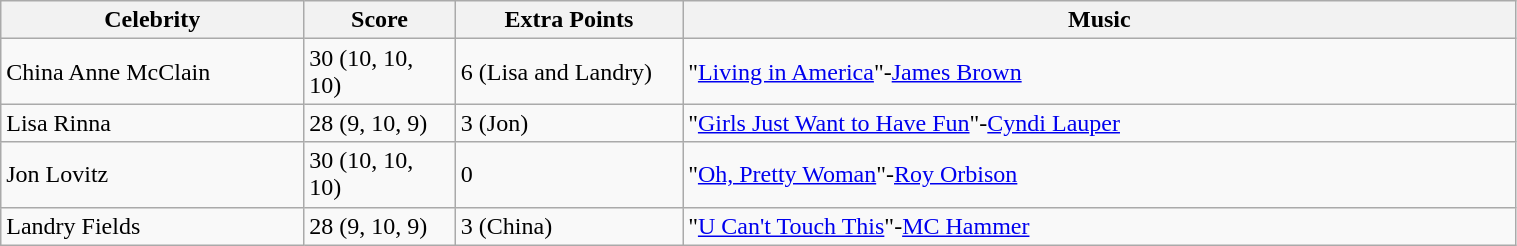<table class="wikitable" style="width:80%;">
<tr>
<th style="width:20%;">Celebrity</th>
<th style="width:10%;">Score</th>
<th style="width:15%;">Extra Points</th>
<th style="width:60%;">Music</th>
</tr>
<tr>
<td>China Anne McClain</td>
<td>30 (10, 10, 10)</td>
<td>6 (Lisa and Landry)</td>
<td>"<a href='#'>Living in America</a>"-<a href='#'>James Brown</a></td>
</tr>
<tr>
<td>Lisa Rinna</td>
<td>28 (9, 10, 9)</td>
<td>3 (Jon)</td>
<td>"<a href='#'>Girls Just Want to Have Fun</a>"-<a href='#'>Cyndi Lauper</a></td>
</tr>
<tr>
<td>Jon Lovitz</td>
<td>30 (10, 10, 10)</td>
<td>0</td>
<td>"<a href='#'>Oh, Pretty Woman</a>"-<a href='#'>Roy Orbison</a></td>
</tr>
<tr>
<td>Landry Fields</td>
<td>28 (9, 10, 9)</td>
<td>3 (China)</td>
<td>"<a href='#'>U Can't Touch This</a>"-<a href='#'>MC Hammer</a></td>
</tr>
</table>
